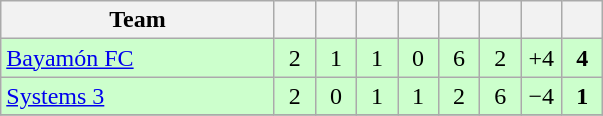<table class="wikitable" style="text-align: center;">
<tr>
<th width="175">Team</th>
<th width="20"></th>
<th width="20"></th>
<th width="20"></th>
<th width="20"></th>
<th width="20"></th>
<th width="20"></th>
<th width="20"></th>
<th width="20"></th>
</tr>
<tr bgcolor="#ccffcc">
<td align=left> <a href='#'>Bayamón FC</a></td>
<td>2</td>
<td>1</td>
<td>1</td>
<td>0</td>
<td>6</td>
<td>2</td>
<td>+4</td>
<td><strong>4</strong></td>
</tr>
<tr bgcolor="#ccffcc">
<td align=left> <a href='#'>Systems 3</a></td>
<td>2</td>
<td>0</td>
<td>1</td>
<td>1</td>
<td>2</td>
<td>6</td>
<td>−4</td>
<td><strong>1</strong></td>
</tr>
<tr>
</tr>
</table>
